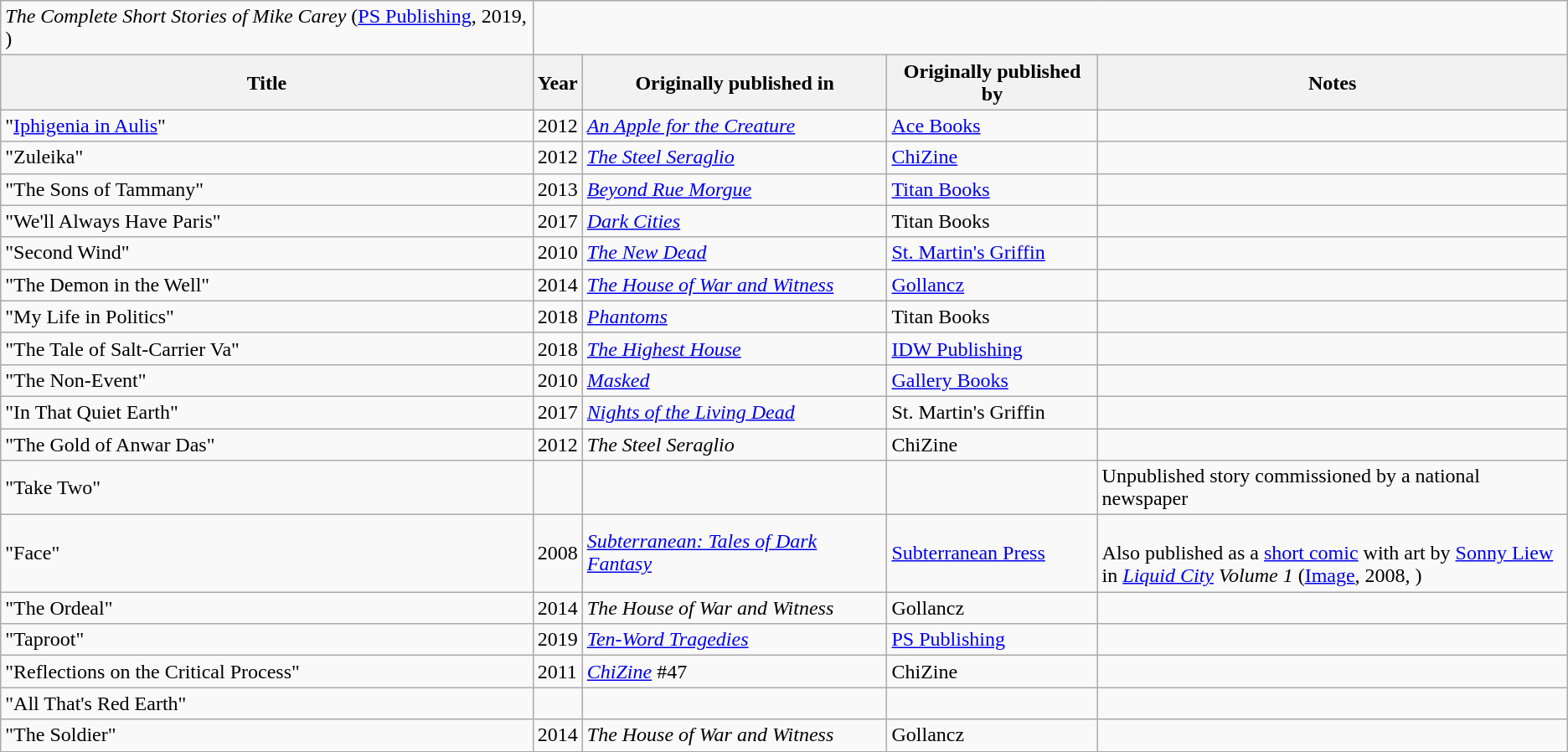<table role="presentation" class="wikitable mw-collapsible autocollapse">
<tr>
<td><em>The Complete Short Stories of Mike Carey</em> (<a href='#'>PS Publishing</a>, 2019, )</td>
</tr>
<tr>
<th>Title</th>
<th>Year</th>
<th>Originally published in</th>
<th>Originally published by</th>
<th>Notes</th>
</tr>
<tr>
<td>"<a href='#'>Iphigenia in Aulis</a>"</td>
<td>2012</td>
<td><em><a href='#'>An Apple for the Creature</a></em></td>
<td><a href='#'>Ace Books</a></td>
<td></td>
</tr>
<tr>
<td>"Zuleika"</td>
<td>2012</td>
<td><em><a href='#'>The Steel Seraglio</a></em></td>
<td><a href='#'>ChiZine</a></td>
<td></td>
</tr>
<tr>
<td>"The Sons of Tammany"</td>
<td>2013</td>
<td><em><a href='#'>Beyond Rue Morgue</a></em></td>
<td><a href='#'>Titan Books</a></td>
<td></td>
</tr>
<tr>
<td>"We'll Always Have Paris"</td>
<td>2017</td>
<td><em><a href='#'>Dark Cities</a></em></td>
<td>Titan Books</td>
<td></td>
</tr>
<tr>
<td>"Second Wind"</td>
<td>2010</td>
<td><em><a href='#'>The New Dead</a></em></td>
<td><a href='#'>St. Martin's Griffin</a></td>
<td></td>
</tr>
<tr>
<td>"The Demon in the Well"</td>
<td>2014</td>
<td><em><a href='#'>The House of War and Witness</a></em></td>
<td><a href='#'>Gollancz</a></td>
<td></td>
</tr>
<tr>
<td>"My Life in Politics"</td>
<td>2018</td>
<td><em><a href='#'>Phantoms</a></em></td>
<td>Titan Books</td>
<td></td>
</tr>
<tr>
<td>"The Tale of Salt-Carrier Va"</td>
<td>2018</td>
<td><em><a href='#'>The Highest House</a></em></td>
<td><a href='#'>IDW Publishing</a></td>
<td></td>
</tr>
<tr>
<td>"The Non-Event"</td>
<td>2010</td>
<td><em><a href='#'>Masked</a></em></td>
<td><a href='#'>Gallery Books</a></td>
<td></td>
</tr>
<tr>
<td>"In That Quiet Earth"</td>
<td>2017</td>
<td><em><a href='#'>Nights of the Living Dead</a></em></td>
<td>St. Martin's Griffin</td>
<td></td>
</tr>
<tr>
<td>"The Gold of Anwar Das"</td>
<td>2012</td>
<td><em>The Steel Seraglio</em></td>
<td>ChiZine</td>
<td></td>
</tr>
<tr>
<td>"Take Two"</td>
<td></td>
<td></td>
<td></td>
<td>Unpublished story commissioned by a national newspaper</td>
</tr>
<tr>
<td>"Face"</td>
<td>2008</td>
<td><em><a href='#'>Subterranean: Tales of Dark Fantasy</a></em></td>
<td><a href='#'>Subterranean Press</a></td>
<td><br>Also published as a <a href='#'>short comic</a> with art by <a href='#'>Sonny Liew</a><br>in <em><a href='#'>Liquid City</a> Volume 1</em> (<a href='#'>Image</a>, 2008, )</td>
</tr>
<tr>
<td>"The Ordeal"</td>
<td>2014</td>
<td><em>The House of War and Witness</em></td>
<td>Gollancz</td>
<td></td>
</tr>
<tr>
<td>"Taproot"</td>
<td>2019</td>
<td><em><a href='#'>Ten-Word Tragedies</a></em></td>
<td><a href='#'>PS Publishing</a></td>
<td></td>
</tr>
<tr>
<td>"Reflections on the Critical Process"</td>
<td>2011</td>
<td><em><a href='#'>ChiZine</a></em> #47</td>
<td>ChiZine</td>
<td></td>
</tr>
<tr>
<td>"All That's Red Earth"</td>
<td></td>
<td></td>
<td></td>
<td></td>
</tr>
<tr>
<td>"The Soldier"</td>
<td>2014</td>
<td><em>The House of War and Witness</em></td>
<td>Gollancz</td>
<td></td>
</tr>
</table>
